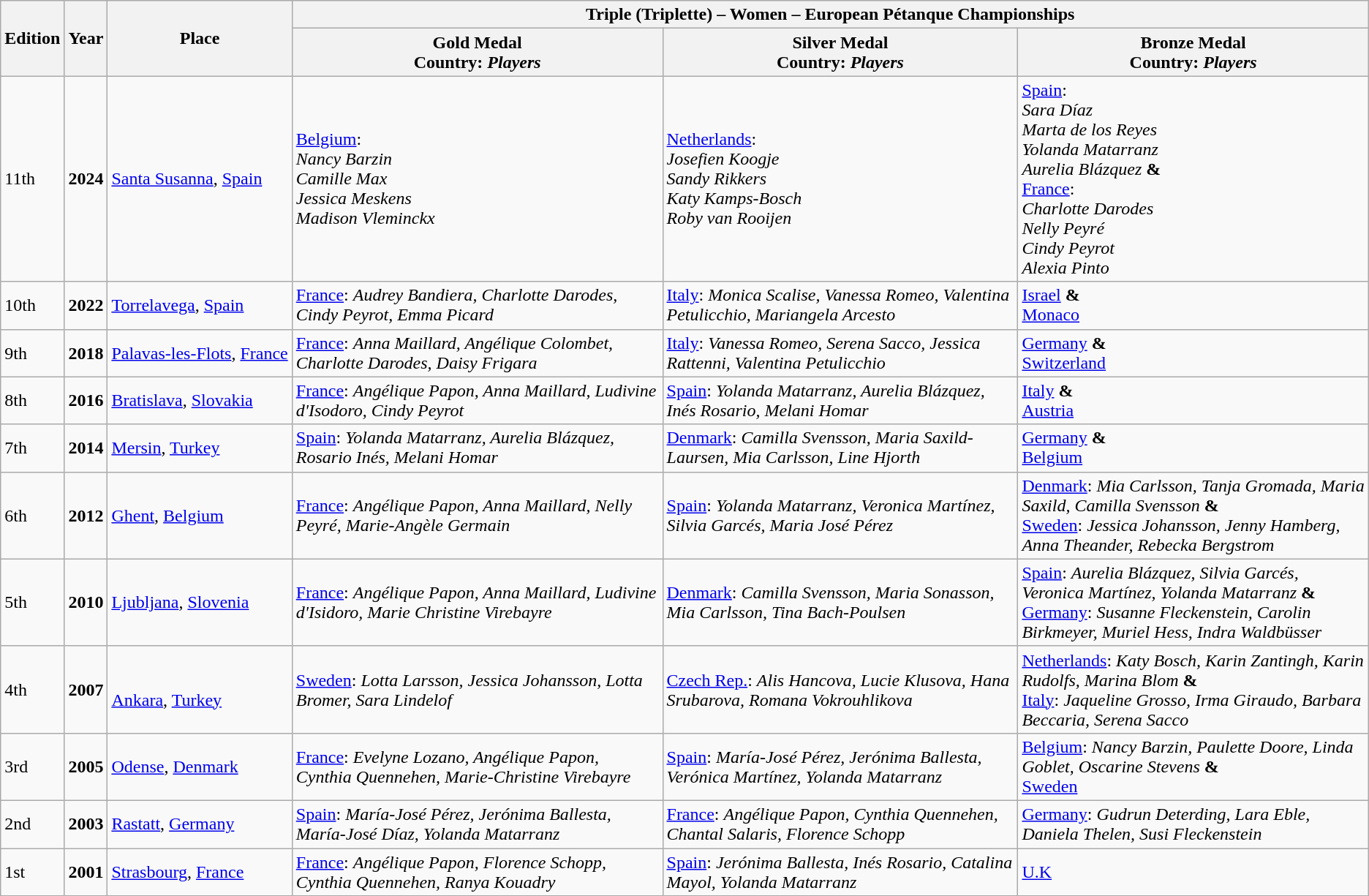<table class="wikitable">
<tr>
<th rowspan="2">Edition</th>
<th rowspan="2">Year</th>
<th rowspan="2">Place</th>
<th colspan="3">Triple (Triplette) – Women – European Pétanque Championships</th>
</tr>
<tr>
<th> Gold Medal<br>Country: <em>Players</em></th>
<th> Silver Medal<br>Country: <em>Players</em></th>
<th> Bronze Medal<br>Country: <em>Players</em></th>
</tr>
<tr>
<td>11th</td>
<td><strong>2024</strong></td>
<td> <a href='#'>Santa Susanna</a>, <a href='#'>Spain</a></td>
<td> <a href='#'>Belgium</a>:<br><em>Nancy Barzin<br>Camille Max<br>Jessica Meskens<br>Madison Vleminckx</em></td>
<td> <a href='#'>Netherlands</a>:<br><em>Josefien Koogje<br>Sandy Rikkers<br>Katy Kamps-Bosch<br>Roby van Rooijen</em></td>
<td> <a href='#'>Spain</a>:<br><em>Sara Díaz<br>Marta de los Reyes<br>Yolanda Matarranz<br>Aurelia Blázquez</em> <strong>&</strong><br> <a href='#'>France</a>:<br><em>Charlotte Darodes<br>Nelly Peyré<br>Cindy Peyrot<br>Alexia Pinto</em></td>
</tr>
<tr>
<td>10th</td>
<td><strong>2022</strong></td>
<td> <a href='#'>Torrelavega</a>, <a href='#'>Spain</a></td>
<td> <a href='#'>France</a>: <em>Audrey Bandiera, Charlotte Darodes, Cindy Peyrot, Emma Picard</em></td>
<td> <a href='#'>Italy</a>: <em>Monica Scalise, Vanessa Romeo, Valentina Petulicchio, Mariangela Arcesto</em></td>
<td> <a href='#'>Israel</a> <strong>&</strong><br> <a href='#'>Monaco</a></td>
</tr>
<tr>
<td>9th</td>
<td><strong>2018</strong></td>
<td nowrap> <a href='#'>Palavas-les-Flots</a>, <a href='#'>France</a></td>
<td> <a href='#'>France</a>: <em>Anna Maillard, Angélique Colombet, Charlotte Darodes, Daisy Frigara</em></td>
<td> <a href='#'>Italy</a>: <em>Vanessa Romeo, Serena Sacco, Jessica Rattenni, Valentina Petulicchio</em></td>
<td> <a href='#'>Germany</a> <strong>&</strong><br> <a href='#'>Switzerland</a></td>
</tr>
<tr>
<td>8th</td>
<td><strong>2016</strong></td>
<td> <a href='#'>Bratislava</a>, <a href='#'>Slovakia</a></td>
<td> <a href='#'>France</a>: <em>Angélique Papon, Anna Maillard, Ludivine d'Isodoro, Cindy Peyrot</em></td>
<td> <a href='#'>Spain</a>: <em>Yolanda Matarranz, Aurelia Blázquez, Inés Rosario, Melani Homar</em></td>
<td> <a href='#'>Italy</a> <strong>&</strong><br> <a href='#'>Austria</a></td>
</tr>
<tr>
<td>7th</td>
<td><strong>2014</strong></td>
<td> <a href='#'>Mersin</a>, <a href='#'>Turkey</a></td>
<td> <a href='#'>Spain</a>: <em>Yolanda Matarranz, Aurelia Blázquez, Rosario Inés, Melani Homar</em></td>
<td> <a href='#'>Denmark</a>: <em>Camilla Svensson, Maria Saxild-Laursen, Mia Carlsson, Line Hjorth</em></td>
<td> <a href='#'>Germany</a> <strong>&</strong><br> <a href='#'>Belgium</a></td>
</tr>
<tr>
<td>6th</td>
<td><strong>2012</strong></td>
<td> <a href='#'>Ghent</a>, <a href='#'>Belgium</a></td>
<td> <a href='#'>France</a>: <em>Angélique Papon, Anna Maillard, Nelly Peyré, Marie-Angèle Germain</em></td>
<td> <a href='#'>Spain</a>: <em>Yolanda Matarranz, Veronica Martínez, Silvia Garcés, Maria José Pérez</em></td>
<td> <a href='#'>Denmark</a>: <em>Mia Carlsson, Tanja Gromada, Maria Saxild, Camilla Svensson</em>   <strong>&</strong><br> <a href='#'>Sweden</a>: <em>Jessica Johansson, Jenny Hamberg, Anna Theander, Rebecka Bergstrom</em></td>
</tr>
<tr>
<td>5th</td>
<td><strong>2010</strong></td>
<td> <a href='#'>Ljubljana</a>, <a href='#'>Slovenia</a></td>
<td> <a href='#'>France</a>: <em>Angélique Papon, Anna Maillard, Ludivine d'Isidoro, Marie Christine Virebayre</em></td>
<td> <a href='#'>Denmark</a>: <em>Camilla Svensson, Maria Sonasson, Mia Carlsson, Tina Bach-Poulsen</em></td>
<td> <a href='#'>Spain</a>: <em>Aurelia Blázquez, Silvia Garcés, Veronica Martínez, Yolanda Matarranz</em>  <strong>&</strong><br> <a href='#'>Germany</a>: <em>Susanne Fleckenstein, Carolin Birkmeyer, Muriel Hess, Indra Waldbüsser</em></td>
</tr>
<tr>
<td>4th</td>
<td><strong>2007</strong></td>
<td><br><a href='#'>Ankara</a>, <a href='#'>Turkey</a></td>
<td> <a href='#'>Sweden</a>: <em>Lotta Larsson, Jessica Johansson, Lotta Bromer, Sara Lindelof</em></td>
<td> <a href='#'>Czech Rep.</a>: <em>Alis Hancova, Lucie Klusova, Hana Srubarova, Romana Vokrouhlikova</em></td>
<td> <a href='#'>Netherlands</a>: <em>Katy Bosch, Karin Zantingh, Karin Rudolfs, Marina Blom</em>  <strong>&</strong><br> <a href='#'>Italy</a>: <em>Jaqueline Grosso, Irma Giraudo, Barbara Beccaria, Serena Sacco</em></td>
</tr>
<tr>
<td>3rd</td>
<td><strong>2005</strong></td>
<td> <a href='#'>Odense</a>, <a href='#'>Denmark</a></td>
<td> <a href='#'>France</a>: <em>Evelyne Lozano, Angélique Papon, Cynthia Quennehen, Marie-Christine Virebayre</em></td>
<td> <a href='#'>Spain</a>: <em>María-José Pérez, Jerónima Ballesta, Verónica Martínez, Yolanda Matarranz</em></td>
<td> <a href='#'>Belgium</a>: <em>Nancy Barzin, Paulette Doore, Linda Goblet, Oscarine Stevens</em>   <strong>&</strong><br> <a href='#'>Sweden</a></td>
</tr>
<tr>
<td>2nd</td>
<td><strong>2003</strong></td>
<td> <a href='#'>Rastatt</a>, <a href='#'>Germany</a></td>
<td> <a href='#'>Spain</a>: <em>María-José Pérez, Jerónima Ballesta, María-José Díaz, Yolanda Matarranz</em></td>
<td> <a href='#'>France</a>: <em>Angélique Papon, Cynthia Quennehen, Chantal Salaris, Florence Schopp</em></td>
<td> <a href='#'>Germany</a>: <em>Gudrun Deterding, Lara Eble, Daniela Thelen, Susi Fleckenstein</em></td>
</tr>
<tr>
<td>1st</td>
<td><strong>2001</strong></td>
<td> <a href='#'>Strasbourg</a>, <a href='#'>France</a></td>
<td> <a href='#'>France</a>: <em>Angélique Papon, Florence Schopp, Cynthia Quennehen, Ranya Kouadry</em></td>
<td> <a href='#'>Spain</a>: <em>Jerónima Ballesta, Inés Rosario, Catalina Mayol, Yolanda Matarranz</em></td>
<td> <a href='#'>U.K</a></td>
</tr>
</table>
